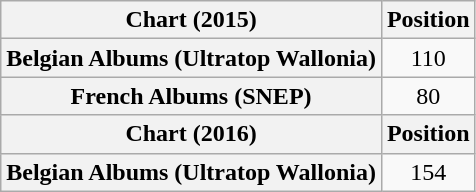<table class="wikitable plainrowheaders" style="text-align:center">
<tr>
<th>Chart (2015)</th>
<th>Position</th>
</tr>
<tr>
<th scope="row">Belgian Albums (Ultratop Wallonia)</th>
<td>110</td>
</tr>
<tr>
<th scope="row">French Albums (SNEP)</th>
<td>80</td>
</tr>
<tr>
<th>Chart (2016)</th>
<th>Position</th>
</tr>
<tr>
<th scope="row">Belgian Albums (Ultratop Wallonia)</th>
<td>154</td>
</tr>
</table>
